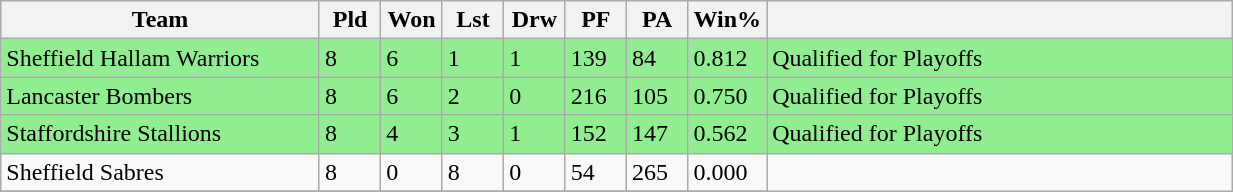<table class="wikitable" width=65%">
<tr>
<th width=26%>Team</th>
<th width=5%>Pld</th>
<th width=5%>Won</th>
<th width=5%>Lst</th>
<th width=5%>Drw</th>
<th width=5%>PF</th>
<th width=5%>PA</th>
<th width=6%>Win%</th>
<th width=38%></th>
</tr>
<tr style="background:lightgreen">
<td>Sheffield Hallam Warriors</td>
<td>8</td>
<td>6</td>
<td>1</td>
<td>1</td>
<td>139</td>
<td>84</td>
<td>0.812</td>
<td>Qualified for Playoffs</td>
</tr>
<tr style="background:lightgreen">
<td>Lancaster Bombers</td>
<td>8</td>
<td>6</td>
<td>2</td>
<td>0</td>
<td>216</td>
<td>105</td>
<td>0.750</td>
<td>Qualified for Playoffs</td>
</tr>
<tr style="background:lightgreen">
<td>Staffordshire Stallions</td>
<td>8</td>
<td>4</td>
<td>3</td>
<td>1</td>
<td>152</td>
<td>147</td>
<td>0.562</td>
<td>Qualified for Playoffs</td>
</tr>
<tr>
<td>Sheffield Sabres</td>
<td>8</td>
<td>0</td>
<td>8</td>
<td>0</td>
<td>54</td>
<td>265</td>
<td>0.000</td>
</tr>
<tr>
</tr>
</table>
